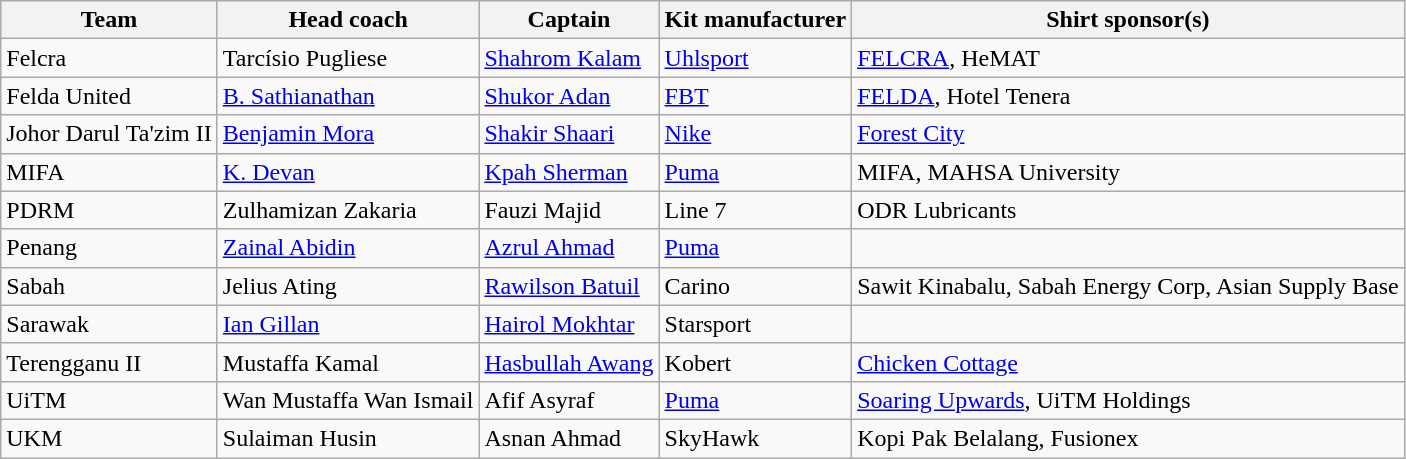<table class="wikitable sortable" style="text-align: left;">
<tr>
<th>Team</th>
<th>Head coach</th>
<th>Captain</th>
<th>Kit manufacturer</th>
<th>Shirt sponsor(s)</th>
</tr>
<tr>
<td>Felcra</td>
<td> Tarcísio Pugliese</td>
<td> <a href='#'>Shahrom Kalam</a></td>
<td><a href='#'>Uhlsport</a></td>
<td><a href='#'>FELCRA</a>, HeMAT</td>
</tr>
<tr>
<td>Felda United</td>
<td> <a href='#'>B. Sathianathan</a></td>
<td> <a href='#'>Shukor Adan</a></td>
<td><a href='#'>FBT</a></td>
<td><a href='#'>FELDA</a>, Hotel Tenera</td>
</tr>
<tr>
<td>Johor Darul Ta'zim II</td>
<td> <a href='#'>Benjamin Mora</a></td>
<td> <a href='#'>Shakir Shaari</a></td>
<td><a href='#'>Nike</a></td>
<td><a href='#'>Forest City</a></td>
</tr>
<tr>
<td>MIFA</td>
<td> <a href='#'>K. Devan</a></td>
<td> <a href='#'>Kpah Sherman</a></td>
<td><a href='#'>Puma</a></td>
<td>MIFA, MAHSA University</td>
</tr>
<tr>
<td>PDRM</td>
<td> Zulhamizan Zakaria</td>
<td> Fauzi Majid</td>
<td>Line 7</td>
<td>ODR Lubricants</td>
</tr>
<tr>
<td>Penang</td>
<td> <a href='#'>Zainal Abidin</a></td>
<td> <a href='#'>Azrul Ahmad</a></td>
<td><a href='#'>Puma</a></td>
<td></td>
</tr>
<tr>
<td>Sabah</td>
<td> Jelius Ating</td>
<td> <a href='#'>Rawilson Batuil</a></td>
<td>Carino</td>
<td>Sawit Kinabalu, Sabah Energy Corp, Asian Supply Base</td>
</tr>
<tr>
<td>Sarawak</td>
<td> <a href='#'>Ian Gillan</a></td>
<td> <a href='#'>Hairol Mokhtar</a></td>
<td>Starsport</td>
<td></td>
</tr>
<tr>
<td>Terengganu II</td>
<td> Mustaffa Kamal</td>
<td> <a href='#'>Hasbullah Awang</a></td>
<td>Kobert</td>
<td><a href='#'>Chicken Cottage</a></td>
</tr>
<tr>
<td>UiTM</td>
<td> Wan Mustaffa Wan Ismail</td>
<td> Afif Asyraf</td>
<td><a href='#'>Puma</a></td>
<td><a href='#'>Soaring Upwards</a>, UiTM Holdings</td>
</tr>
<tr>
<td>UKM</td>
<td> Sulaiman Husin</td>
<td> Asnan Ahmad</td>
<td>SkyHawk</td>
<td>Kopi Pak Belalang, Fusionex</td>
</tr>
</table>
